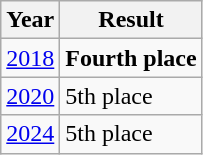<table class="wikitable">
<tr>
<th>Year</th>
<th>Result</th>
</tr>
<tr>
<td><a href='#'>2018</a></td>
<td><strong>Fourth place</strong></td>
</tr>
<tr>
<td><a href='#'>2020</a></td>
<td>5th place</td>
</tr>
<tr>
<td><a href='#'>2024</a></td>
<td>5th place</td>
</tr>
</table>
